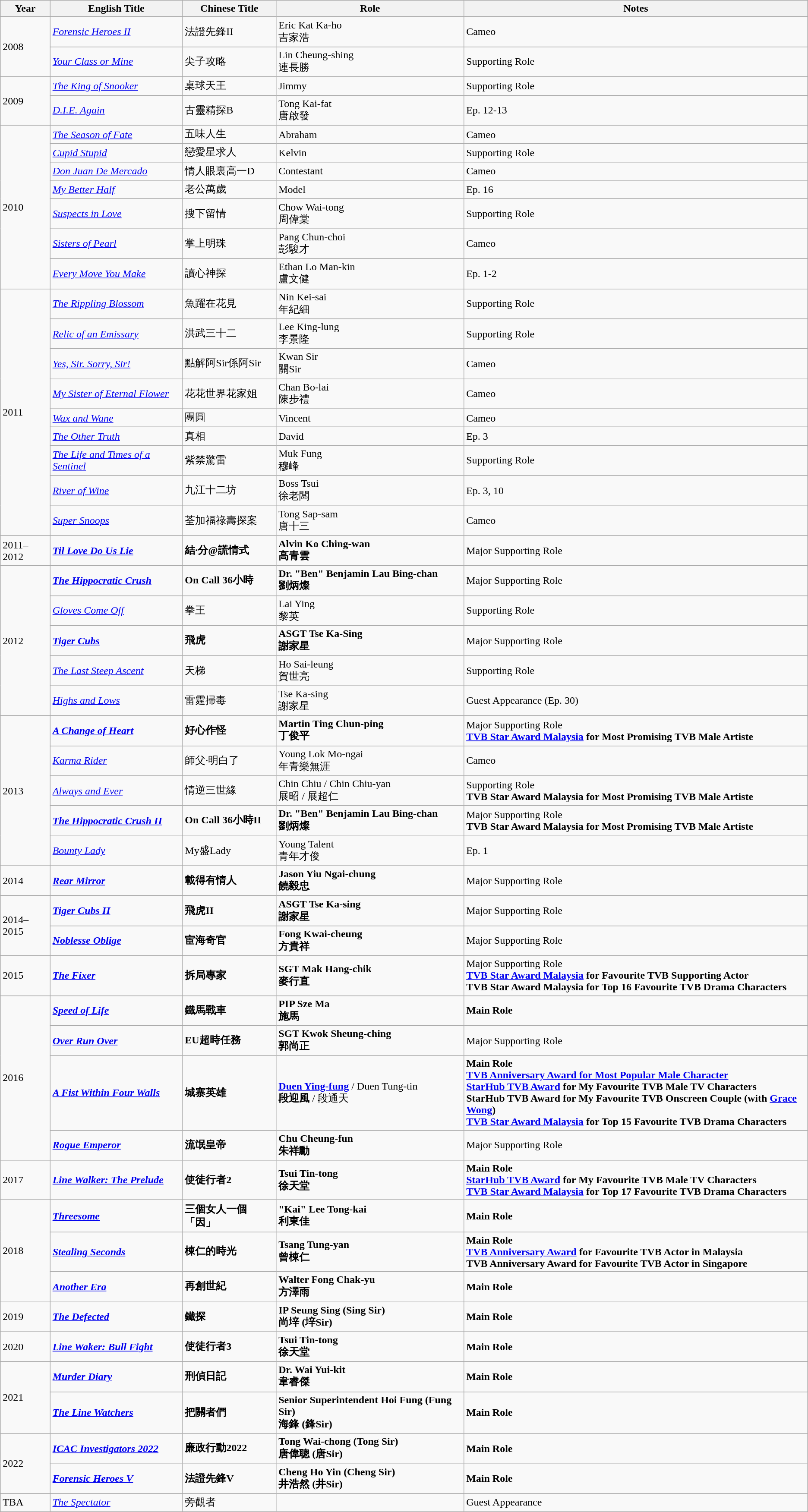<table class="wikitable sortable">
<tr>
<th>Year</th>
<th>English Title</th>
<th>Chinese Title</th>
<th>Role</th>
<th>Notes</th>
</tr>
<tr>
<td rowspan=2>2008</td>
<td><em><a href='#'>Forensic Heroes II</a></em></td>
<td>法證先鋒II</td>
<td>Eric Kat Ka-ho <br>吉家浩</td>
<td>Cameo</td>
</tr>
<tr>
<td><em><a href='#'>Your Class or Mine</a></em></td>
<td>尖子攻略</td>
<td>Lin Cheung-shing <br>連長勝</td>
<td>Supporting Role</td>
</tr>
<tr>
<td rowspan=2>2009</td>
<td><em><a href='#'>The King of Snooker</a></em></td>
<td>桌球天王</td>
<td>Jimmy</td>
<td>Supporting Role</td>
</tr>
<tr>
<td><em><a href='#'>D.I.E. Again</a></em></td>
<td>古靈精探B</td>
<td>Tong Kai-fat <br>唐啟發</td>
<td>Ep. 12-13</td>
</tr>
<tr>
<td rowspan=7>2010</td>
<td><em><a href='#'>The Season of Fate</a></em></td>
<td>五味人生</td>
<td>Abraham</td>
<td>Cameo</td>
</tr>
<tr>
<td><em><a href='#'>Cupid Stupid</a></em></td>
<td>戀愛星求人</td>
<td>Kelvin</td>
<td>Supporting Role</td>
</tr>
<tr>
<td><em><a href='#'>Don Juan De Mercado</a></em></td>
<td>情人眼裏高一D</td>
<td>Contestant</td>
<td>Cameo</td>
</tr>
<tr>
<td><em><a href='#'>My Better Half</a></em></td>
<td>老公萬歲</td>
<td>Model</td>
<td>Ep. 16</td>
</tr>
<tr>
<td><em><a href='#'>Suspects in Love</a></em></td>
<td>搜下留情</td>
<td>Chow Wai-tong <br>周偉棠</td>
<td>Supporting Role</td>
</tr>
<tr>
<td><em><a href='#'>Sisters of Pearl</a></em></td>
<td>掌上明珠</td>
<td>Pang Chun-choi <br>彭駿才</td>
<td>Cameo</td>
</tr>
<tr>
<td><em><a href='#'>Every Move You Make</a></em></td>
<td>讀心神探</td>
<td>Ethan Lo Man-kin <br>盧文健</td>
<td>Ep. 1-2</td>
</tr>
<tr>
<td rowspan=9>2011</td>
<td><em><a href='#'>The Rippling Blossom</a></em></td>
<td>魚躍在花見</td>
<td>Nin Kei-sai <br>年紀細</td>
<td>Supporting Role</td>
</tr>
<tr>
<td><em><a href='#'>Relic of an Emissary</a></em></td>
<td>洪武三十二</td>
<td>Lee King-lung <br>李景隆</td>
<td>Supporting Role</td>
</tr>
<tr>
<td><em><a href='#'>Yes, Sir. Sorry, Sir!</a></em></td>
<td>點解阿Sir係阿Sir</td>
<td>Kwan Sir <br>關Sir</td>
<td>Cameo</td>
</tr>
<tr>
<td><em><a href='#'>My Sister of Eternal Flower</a></em></td>
<td>花花世界花家姐</td>
<td>Chan Bo-lai <br>陳步禮</td>
<td>Cameo</td>
</tr>
<tr>
<td><em><a href='#'>Wax and Wane</a></em></td>
<td>團圓</td>
<td>Vincent</td>
<td>Cameo</td>
</tr>
<tr>
<td><em><a href='#'>The Other Truth</a></em></td>
<td>真相</td>
<td>David</td>
<td>Ep. 3</td>
</tr>
<tr>
<td><em><a href='#'>The Life and Times of a Sentinel</a></em></td>
<td>紫禁驚雷</td>
<td>Muk Fung <br>穆峰</td>
<td>Supporting Role</td>
</tr>
<tr>
<td><em><a href='#'>River of Wine</a></em></td>
<td>九江十二坊</td>
<td>Boss Tsui <br>徐老闆</td>
<td>Ep. 3, 10</td>
</tr>
<tr>
<td><em><a href='#'>Super Snoops</a></em></td>
<td>荃加福祿壽探案</td>
<td>Tong Sap-sam <br>唐十三</td>
<td>Cameo</td>
</tr>
<tr>
<td>2011–2012</td>
<td><strong><em><a href='#'>Til Love Do Us Lie</a></em></strong></td>
<td><strong>結·分@謊情式</strong></td>
<td><strong> Alvin Ko Ching-wan <br>高青雲 </strong></td>
<td>Major Supporting Role</td>
</tr>
<tr>
<td rowspan=5>2012</td>
<td><strong><em><a href='#'>The Hippocratic Crush</a></em></strong></td>
<td><strong> On Call 36小時</strong></td>
<td><strong> Dr. "Ben" Benjamin Lau Bing-chan <br>劉炳燦</strong></td>
<td>Major Supporting Role</td>
</tr>
<tr>
<td><em><a href='#'>Gloves Come Off</a></em></td>
<td>拳王</td>
<td>Lai Ying <br>黎英</td>
<td>Supporting Role</td>
</tr>
<tr>
<td><strong><em><a href='#'>Tiger Cubs</a></em></strong></td>
<td><strong>飛虎</strong></td>
<td><strong> ASGT Tse Ka-Sing <br>謝家星 </strong></td>
<td>Major Supporting Role</td>
</tr>
<tr>
<td><em><a href='#'>The Last Steep Ascent</a></em></td>
<td>天梯</td>
<td>Ho Sai-leung <br>賀世亮</td>
<td>Supporting Role</td>
</tr>
<tr>
<td><em><a href='#'>Highs and Lows</a></em></td>
<td>雷霆掃毒</td>
<td>Tse Ka-sing <br>謝家星</td>
<td>Guest Appearance (Ep. 30)</td>
</tr>
<tr>
<td rowspan=5>2013</td>
<td><strong><em><a href='#'>A Change of Heart</a></em></strong></td>
<td><strong>好心作怪</strong></td>
<td><strong> Martin Ting Chun-ping <br>丁俊平</strong></td>
<td>Major Supporting Role<br><strong><a href='#'>TVB Star Award Malaysia</a> for Most Promising TVB Male Artiste</strong></td>
</tr>
<tr>
<td><em><a href='#'>Karma Rider</a></em></td>
<td>師父·明白了</td>
<td>Young Lok Mo-ngai <br>年青樂無涯</td>
<td>Cameo</td>
</tr>
<tr>
<td><em><a href='#'>Always and Ever</a></em></td>
<td>情逆三世緣</td>
<td>Chin Chiu / Chin Chiu-yan <br>展昭 / 展超仁</td>
<td>Supporting Role<br><strong>TVB Star Award Malaysia for Most Promising TVB Male Artiste</strong></td>
</tr>
<tr>
<td><strong><em><a href='#'>The Hippocratic Crush II</a></em></strong></td>
<td><strong> On Call 36小時II </strong></td>
<td><strong> Dr. "Ben" Benjamin Lau Bing-chan <br>劉炳燦</strong></td>
<td>Major Supporting Role<br><strong>TVB Star Award Malaysia for Most Promising TVB Male Artiste</strong></td>
</tr>
<tr>
<td><em><a href='#'>Bounty Lady</a></em></td>
<td>My盛Lady</td>
<td>Young Talent <br>青年才俊</td>
<td>Ep. 1</td>
</tr>
<tr>
<td>2014</td>
<td><strong><em><a href='#'>Rear Mirror</a></em></strong></td>
<td><strong>載得有情人</strong></td>
<td><strong> Jason Yiu Ngai-chung <br>饒毅忠</strong></td>
<td>Major Supporting Role</td>
</tr>
<tr>
<td rowspan="2">2014–2015</td>
<td><strong><em><a href='#'>Tiger Cubs II</a></em></strong></td>
<td><strong>飛虎II </strong></td>
<td><strong> ASGT Tse Ka-sing <br>謝家星 </strong></td>
<td>Major Supporting Role</td>
</tr>
<tr>
<td><strong><em><a href='#'>Noblesse Oblige</a></em></strong></td>
<td><strong>宦海奇官</strong></td>
<td><strong> Fong Kwai-cheung <br>方貴祥</strong></td>
<td>Major Supporting Role</td>
</tr>
<tr>
<td>2015</td>
<td><strong><em><a href='#'>The Fixer</a></em></strong></td>
<td><strong>拆局專家</strong></td>
<td><strong> SGT Mak Hang-chik <br>麥行直 </strong></td>
<td>Major Supporting Role<br><strong><a href='#'>TVB Star Award Malaysia</a> for Favourite TVB Supporting Actor </strong> <br> <strong> TVB Star Award Malaysia for Top 16 Favourite TVB Drama Characters</strong></td>
</tr>
<tr>
<td rowspan=4>2016</td>
<td><strong><em><a href='#'>Speed of Life</a></em></strong></td>
<td><strong>鐵馬戰車</strong></td>
<td><strong> PIP Sze Ma <br>施馬</strong></td>
<td><strong> Main Role </strong></td>
</tr>
<tr>
<td><strong><em><a href='#'>Over Run Over</a></em></strong></td>
<td><strong> EU超時任務</strong></td>
<td><strong> SGT Kwok Sheung-ching <br>郭尚正</strong></td>
<td>Major Supporting Role</td>
</tr>
<tr>
<td><strong><em><a href='#'>A Fist Within Four Walls</a></em></strong></td>
<td><strong>城寨英雄</strong></td>
<td><strong><a href='#'>Duen Ying-fung</a></strong> / Duen Tung-tin <br><strong>段迎風</strong> / 段通天</td>
<td><strong> Main Role </strong><br><strong> <a href='#'>TVB Anniversary Award for Most Popular Male Character</a> </strong> <br> <strong> <a href='#'>StarHub TVB Award</a> for My Favourite TVB Male TV Characters </strong> <br> <strong> StarHub TVB Award for My Favourite TVB Onscreen Couple (with <a href='#'>Grace Wong</a>) </strong> <br> <strong> <a href='#'>TVB Star Award Malaysia</a> for Top 15  Favourite TVB Drama Characters </strong></td>
</tr>
<tr>
<td><strong><em><a href='#'>Rogue Emperor</a></em></strong></td>
<td><strong>流氓皇帝</strong></td>
<td><strong> Chu Cheung-fun <br>朱祥勳</strong></td>
<td>Major Supporting Role</td>
</tr>
<tr>
<td>2017</td>
<td><strong><em><a href='#'>Line Walker: The Prelude</a></em></strong></td>
<td><strong>使徒行者2 </strong></td>
<td><strong> Tsui Tin-tong <br>徐天堂</strong></td>
<td><strong> Main Role </strong><br><strong> <a href='#'>StarHub TVB Award</a> for My Favourite TVB Male TV Characters </strong> <br> <strong> <a href='#'>TVB Star Award Malaysia</a> for Top 17 Favourite TVB Drama Characters </strong></td>
</tr>
<tr>
<td rowspan="3">2018</td>
<td><strong><em><a href='#'>Threesome</a></em></strong></td>
<td><strong>三個女人一個「因」</strong></td>
<td><strong> "Kai" Lee Tong-kai <br>利東佳 </strong></td>
<td><strong> Main Role </strong></td>
</tr>
<tr>
<td><strong><em><a href='#'>Stealing Seconds</a></em></strong></td>
<td><strong>棟仁的時光</strong></td>
<td><strong> Tsang Tung-yan <br>曾棟仁</strong></td>
<td><strong> Main Role </strong><br><strong> <a href='#'>TVB Anniversary Award</a> for Favourite TVB Actor in Malaysia </strong> <br> <strong> TVB Anniversary Award for Favourite TVB Actor in Singapore </strong></td>
</tr>
<tr>
<td><strong><em><a href='#'>Another Era</a></em></strong></td>
<td><strong>再創世紀</strong></td>
<td><strong> Walter Fong Chak-yu <br>方澤雨</strong></td>
<td><strong> Main Role </strong></td>
</tr>
<tr>
<td>2019</td>
<td><strong><em><a href='#'>The Defected</a></em></strong></td>
<td><strong>鐵探</strong></td>
<td><strong> IP Seung Sing (Sing Sir)<br>尚垶 (垶Sir)</strong></td>
<td><strong> Main Role </strong></td>
</tr>
<tr>
<td>2020</td>
<td><strong><em><a href='#'>Line Waker: Bull Fight</a></em></strong></td>
<td><strong>使徒行者3 </strong></td>
<td><strong> Tsui Tin-tong <br>徐天堂 </strong></td>
<td><strong> Main Role </strong></td>
</tr>
<tr>
<td rowspan="2">2021</td>
<td><strong><em><a href='#'>Murder Diary</a></em></strong></td>
<td><strong>刑偵日記</strong></td>
<td><strong> Dr. Wai Yui-kit <br>韋睿傑</strong></td>
<td><strong> Main Role </strong></td>
</tr>
<tr>
<td><strong><em><a href='#'>The Line Watchers</a></em></strong></td>
<td><strong>把關者們</strong></td>
<td><strong> Senior Superintendent Hoi Fung (Fung Sir)<br>海鋒 (鋒Sir)</strong></td>
<td><strong> Main Role </strong></td>
</tr>
<tr>
<td rowspan="2">2022</td>
<td><strong><em><a href='#'>ICAC Investigators 2022</a></em></strong></td>
<td><strong>廉政行動2022</strong></td>
<td><strong> Tong Wai-chong (Tong Sir) <br> 唐偉聰 (唐Sir)</strong></td>
<td><strong> Main Role </strong></td>
</tr>
<tr>
<td><strong><em><a href='#'>Forensic Heroes V</a></em></strong></td>
<td><strong>法證先鋒V</strong></td>
<td><strong>Cheng Ho Yin (Cheng Sir) <br> 井浩然 (井Sir)</strong></td>
<td><strong> Main Role </strong></td>
</tr>
<tr>
<td>TBA</td>
<td><em><a href='#'>The Spectator</a></em></td>
<td>旁觀者</td>
<td></td>
<td>Guest Appearance</td>
</tr>
</table>
